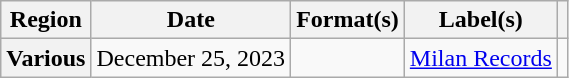<table class="wikitable plainrowheaders">
<tr>
<th scope="col">Region</th>
<th scope="col">Date</th>
<th scope="col">Format(s)</th>
<th scope="col">Label(s)</th>
<th scope="col"></th>
</tr>
<tr>
<th scope="row">Various</th>
<td>December 25, 2023</td>
<td></td>
<td><a href='#'>Milan Records</a></td>
<td></td>
</tr>
</table>
